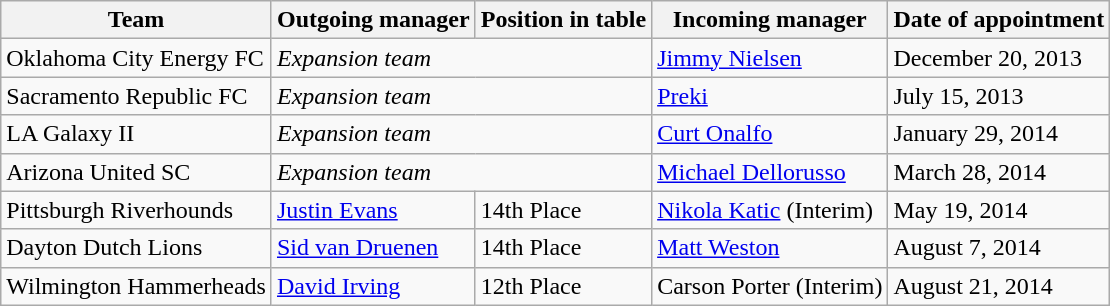<table class="wikitable">
<tr>
<th>Team</th>
<th>Outgoing manager</th>
<th>Position in table</th>
<th>Incoming manager</th>
<th>Date of appointment</th>
</tr>
<tr>
<td>Oklahoma City Energy FC</td>
<td colspan="2"><em>Expansion team</em></td>
<td> <a href='#'>Jimmy Nielsen</a></td>
<td>December 20, 2013 </td>
</tr>
<tr>
<td>Sacramento Republic FC</td>
<td colspan="2"><em>Expansion team</em></td>
<td> <a href='#'>Preki</a></td>
<td>July 15, 2013 </td>
</tr>
<tr>
<td>LA Galaxy II</td>
<td colspan="2"><em>Expansion team</em></td>
<td> <a href='#'>Curt Onalfo</a></td>
<td>January 29, 2014 </td>
</tr>
<tr>
<td>Arizona United SC</td>
<td colspan="2"><em>Expansion team</em></td>
<td> <a href='#'>Michael Dellorusso</a></td>
<td>March 28, 2014 </td>
</tr>
<tr>
<td>Pittsburgh Riverhounds</td>
<td> <a href='#'>Justin Evans</a></td>
<td>14th Place</td>
<td> <a href='#'>Nikola Katic</a> (Interim)</td>
<td>May 19, 2014 </td>
</tr>
<tr>
<td>Dayton Dutch Lions</td>
<td> <a href='#'>Sid van Druenen</a></td>
<td>14th Place</td>
<td> <a href='#'>Matt Weston</a></td>
<td>August 7, 2014 </td>
</tr>
<tr>
<td>Wilmington Hammerheads</td>
<td> <a href='#'>David Irving</a></td>
<td>12th Place</td>
<td> Carson Porter (Interim)</td>
<td>August 21, 2014 </td>
</tr>
</table>
